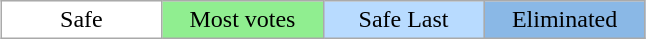<table class="wikitable" style="margin:1em auto; text-align:center;">
<tr>
<td style="background:white; width:100px;">Safe</td>
<td style="background:lightgreen; width:100px;">Most votes</td>
<td style="background:#b8dbff; width:100px;">Safe Last</td>
<td style="background:#8ab8e6; width:100px;">Eliminated</td>
</tr>
</table>
